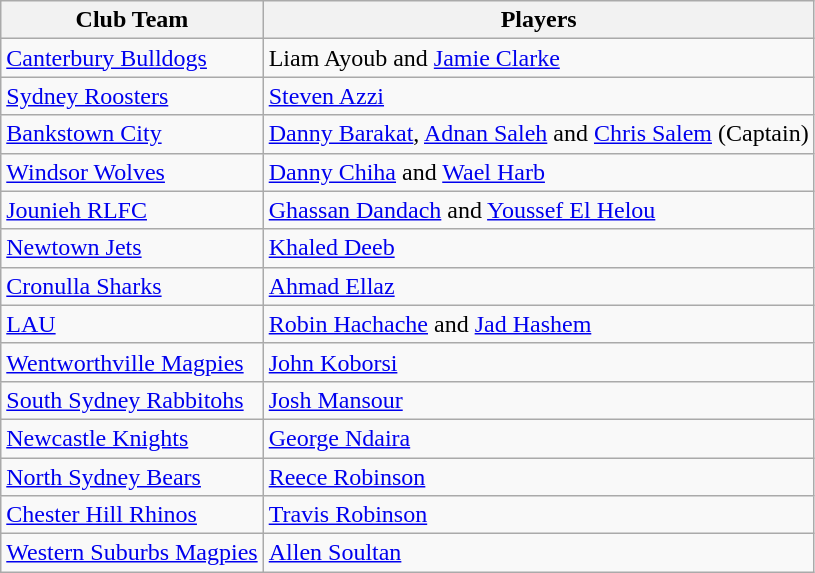<table class="wikitable">
<tr>
<th>Club Team</th>
<th>Players</th>
</tr>
<tr>
<td><a href='#'>Canterbury Bulldogs</a></td>
<td>Liam Ayoub and <a href='#'>Jamie Clarke</a></td>
</tr>
<tr>
<td><a href='#'>Sydney Roosters</a></td>
<td><a href='#'>Steven Azzi</a></td>
</tr>
<tr>
<td><a href='#'>Bankstown City</a></td>
<td><a href='#'>Danny Barakat</a>, <a href='#'>Adnan Saleh</a> and <a href='#'>Chris Salem</a> (Captain)</td>
</tr>
<tr>
<td><a href='#'>Windsor Wolves</a></td>
<td><a href='#'>Danny Chiha</a> and <a href='#'>Wael Harb</a></td>
</tr>
<tr>
<td><a href='#'>Jounieh RLFC</a></td>
<td><a href='#'>Ghassan Dandach</a> and <a href='#'>Youssef El Helou</a></td>
</tr>
<tr>
<td><a href='#'>Newtown Jets</a></td>
<td><a href='#'>Khaled Deeb</a></td>
</tr>
<tr>
<td><a href='#'>Cronulla Sharks</a></td>
<td><a href='#'>Ahmad Ellaz</a></td>
</tr>
<tr>
<td><a href='#'>LAU</a></td>
<td><a href='#'>Robin Hachache</a> and <a href='#'>Jad Hashem</a></td>
</tr>
<tr>
<td><a href='#'>Wentworthville Magpies</a></td>
<td><a href='#'>John Koborsi</a></td>
</tr>
<tr>
<td><a href='#'>South Sydney Rabbitohs</a></td>
<td><a href='#'>Josh Mansour</a></td>
</tr>
<tr>
<td><a href='#'>Newcastle Knights</a></td>
<td><a href='#'>George Ndaira</a></td>
</tr>
<tr>
<td><a href='#'>North Sydney Bears</a></td>
<td><a href='#'>Reece Robinson</a></td>
</tr>
<tr>
<td><a href='#'>Chester Hill Rhinos</a></td>
<td><a href='#'>Travis Robinson</a></td>
</tr>
<tr>
<td><a href='#'>Western Suburbs Magpies</a></td>
<td><a href='#'>Allen Soultan</a></td>
</tr>
</table>
